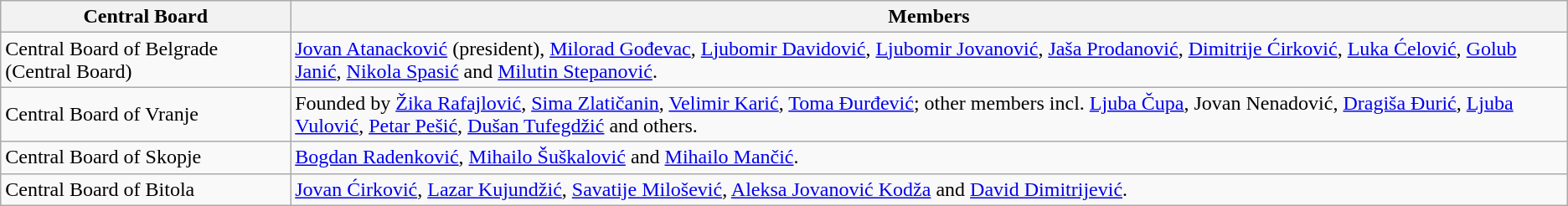<table class="wikitable">
<tr>
<th>Central Board</th>
<th>Members</th>
</tr>
<tr>
<td>Central Board of Belgrade (Central Board)</td>
<td><a href='#'>Jovan Atanacković</a> (president), <a href='#'>Milorad Gođevac</a>, <a href='#'>Ljubomir Davidović</a>, <a href='#'>Ljubomir Jovanović</a>, <a href='#'>Jaša Prodanović</a>, <a href='#'>Dimitrije Ćirković</a>, <a href='#'>Luka Ćelović</a>, <a href='#'>Golub Janić</a>, <a href='#'>Nikola Spasić</a> and <a href='#'>Milutin Stepanović</a>.</td>
</tr>
<tr>
<td>Central Board of Vranje</td>
<td>Founded by <a href='#'>Žika Rafajlović</a>, <a href='#'>Sima Zlatičanin</a>, <a href='#'>Velimir Karić</a>, <a href='#'>Toma Đurđević</a>; other members incl. <a href='#'>Ljuba Čupa</a>, Jovan Nenadović, <a href='#'>Dragiša Đurić</a>, <a href='#'>Ljuba Vulović</a>, <a href='#'>Petar Pešić</a>, <a href='#'>Dušan Tufegdžić</a> and others.</td>
</tr>
<tr>
<td>Central Board of Skopje</td>
<td><a href='#'>Bogdan Radenković</a>, <a href='#'>Mihailo Šuškalović</a> and <a href='#'>Mihailo Mančić</a>.</td>
</tr>
<tr>
<td>Central Board of Bitola</td>
<td><a href='#'>Jovan Ćirković</a>, <a href='#'>Lazar Kujundžić</a>, <a href='#'>Savatije Milošević</a>, <a href='#'>Aleksa Jovanović Kodža</a> and <a href='#'>David Dimitrijević</a>.</td>
</tr>
</table>
